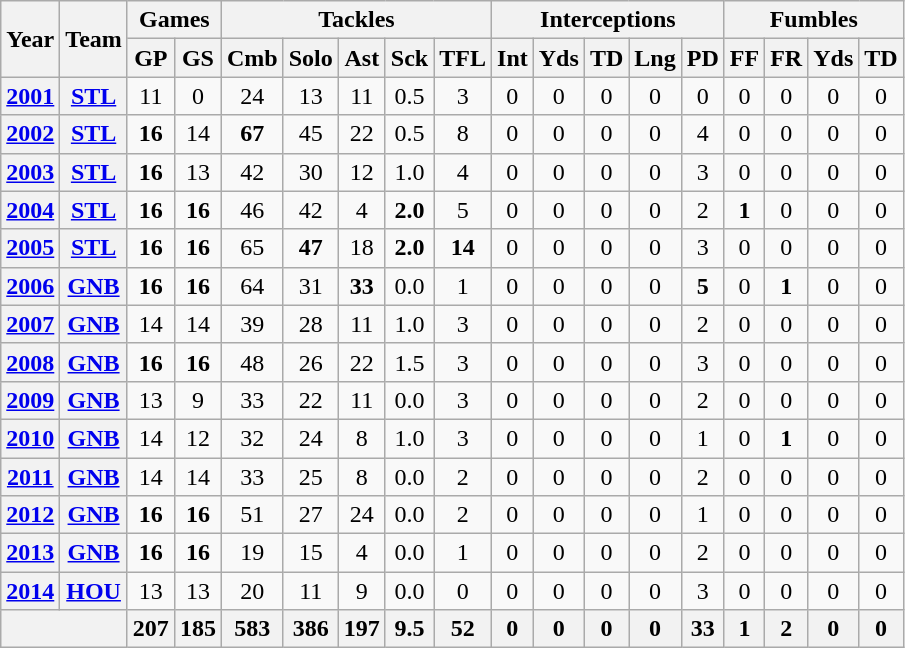<table class="wikitable" style="text-align:center">
<tr>
<th rowspan="2">Year</th>
<th rowspan="2">Team</th>
<th colspan="2">Games</th>
<th colspan="5">Tackles</th>
<th colspan="5">Interceptions</th>
<th colspan="4">Fumbles</th>
</tr>
<tr>
<th>GP</th>
<th>GS</th>
<th>Cmb</th>
<th>Solo</th>
<th>Ast</th>
<th>Sck</th>
<th>TFL</th>
<th>Int</th>
<th>Yds</th>
<th>TD</th>
<th>Lng</th>
<th>PD</th>
<th>FF</th>
<th>FR</th>
<th>Yds</th>
<th>TD</th>
</tr>
<tr>
<th><a href='#'>2001</a></th>
<th><a href='#'>STL</a></th>
<td>11</td>
<td>0</td>
<td>24</td>
<td>13</td>
<td>11</td>
<td>0.5</td>
<td>3</td>
<td>0</td>
<td>0</td>
<td>0</td>
<td>0</td>
<td>0</td>
<td>0</td>
<td>0</td>
<td>0</td>
<td>0</td>
</tr>
<tr>
<th><a href='#'>2002</a></th>
<th><a href='#'>STL</a></th>
<td><strong>16</strong></td>
<td>14</td>
<td><strong>67</strong></td>
<td>45</td>
<td>22</td>
<td>0.5</td>
<td>8</td>
<td>0</td>
<td>0</td>
<td>0</td>
<td>0</td>
<td>4</td>
<td>0</td>
<td>0</td>
<td>0</td>
<td>0</td>
</tr>
<tr>
<th><a href='#'>2003</a></th>
<th><a href='#'>STL</a></th>
<td><strong>16</strong></td>
<td>13</td>
<td>42</td>
<td>30</td>
<td>12</td>
<td>1.0</td>
<td>4</td>
<td>0</td>
<td>0</td>
<td>0</td>
<td>0</td>
<td>3</td>
<td>0</td>
<td>0</td>
<td>0</td>
<td>0</td>
</tr>
<tr>
<th><a href='#'>2004</a></th>
<th><a href='#'>STL</a></th>
<td><strong>16</strong></td>
<td><strong>16</strong></td>
<td>46</td>
<td>42</td>
<td>4</td>
<td><strong>2.0</strong></td>
<td>5</td>
<td>0</td>
<td>0</td>
<td>0</td>
<td>0</td>
<td>2</td>
<td><strong>1</strong></td>
<td>0</td>
<td>0</td>
<td>0</td>
</tr>
<tr>
<th><a href='#'>2005</a></th>
<th><a href='#'>STL</a></th>
<td><strong>16</strong></td>
<td><strong>16</strong></td>
<td>65</td>
<td><strong>47</strong></td>
<td>18</td>
<td><strong>2.0</strong></td>
<td><strong>14</strong></td>
<td>0</td>
<td>0</td>
<td>0</td>
<td>0</td>
<td>3</td>
<td>0</td>
<td>0</td>
<td>0</td>
<td>0</td>
</tr>
<tr>
<th><a href='#'>2006</a></th>
<th><a href='#'>GNB</a></th>
<td><strong>16</strong></td>
<td><strong>16</strong></td>
<td>64</td>
<td>31</td>
<td><strong>33</strong></td>
<td>0.0</td>
<td>1</td>
<td>0</td>
<td>0</td>
<td>0</td>
<td>0</td>
<td><strong>5</strong></td>
<td>0</td>
<td><strong>1</strong></td>
<td>0</td>
<td>0</td>
</tr>
<tr>
<th><a href='#'>2007</a></th>
<th><a href='#'>GNB</a></th>
<td>14</td>
<td>14</td>
<td>39</td>
<td>28</td>
<td>11</td>
<td>1.0</td>
<td>3</td>
<td>0</td>
<td>0</td>
<td>0</td>
<td>0</td>
<td>2</td>
<td>0</td>
<td>0</td>
<td>0</td>
<td>0</td>
</tr>
<tr>
<th><a href='#'>2008</a></th>
<th><a href='#'>GNB</a></th>
<td><strong>16</strong></td>
<td><strong>16</strong></td>
<td>48</td>
<td>26</td>
<td>22</td>
<td>1.5</td>
<td>3</td>
<td>0</td>
<td>0</td>
<td>0</td>
<td>0</td>
<td>3</td>
<td>0</td>
<td>0</td>
<td>0</td>
<td>0</td>
</tr>
<tr>
<th><a href='#'>2009</a></th>
<th><a href='#'>GNB</a></th>
<td>13</td>
<td>9</td>
<td>33</td>
<td>22</td>
<td>11</td>
<td>0.0</td>
<td>3</td>
<td>0</td>
<td>0</td>
<td>0</td>
<td>0</td>
<td>2</td>
<td>0</td>
<td>0</td>
<td>0</td>
<td>0</td>
</tr>
<tr>
<th><a href='#'>2010</a></th>
<th><a href='#'>GNB</a></th>
<td>14</td>
<td>12</td>
<td>32</td>
<td>24</td>
<td>8</td>
<td>1.0</td>
<td>3</td>
<td>0</td>
<td>0</td>
<td>0</td>
<td>0</td>
<td>1</td>
<td>0</td>
<td><strong>1</strong></td>
<td>0</td>
<td>0</td>
</tr>
<tr>
<th><a href='#'>2011</a></th>
<th><a href='#'>GNB</a></th>
<td>14</td>
<td>14</td>
<td>33</td>
<td>25</td>
<td>8</td>
<td>0.0</td>
<td>2</td>
<td>0</td>
<td>0</td>
<td>0</td>
<td>0</td>
<td>2</td>
<td>0</td>
<td>0</td>
<td>0</td>
<td>0</td>
</tr>
<tr>
<th><a href='#'>2012</a></th>
<th><a href='#'>GNB</a></th>
<td><strong>16</strong></td>
<td><strong>16</strong></td>
<td>51</td>
<td>27</td>
<td>24</td>
<td>0.0</td>
<td>2</td>
<td>0</td>
<td>0</td>
<td>0</td>
<td>0</td>
<td>1</td>
<td>0</td>
<td>0</td>
<td>0</td>
<td>0</td>
</tr>
<tr>
<th><a href='#'>2013</a></th>
<th><a href='#'>GNB</a></th>
<td><strong>16</strong></td>
<td><strong>16</strong></td>
<td>19</td>
<td>15</td>
<td>4</td>
<td>0.0</td>
<td>1</td>
<td>0</td>
<td>0</td>
<td>0</td>
<td>0</td>
<td>2</td>
<td>0</td>
<td>0</td>
<td>0</td>
<td>0</td>
</tr>
<tr>
<th><a href='#'>2014</a></th>
<th><a href='#'>HOU</a></th>
<td>13</td>
<td>13</td>
<td>20</td>
<td>11</td>
<td>9</td>
<td>0.0</td>
<td>0</td>
<td>0</td>
<td>0</td>
<td>0</td>
<td>0</td>
<td>3</td>
<td>0</td>
<td>0</td>
<td>0</td>
<td>0</td>
</tr>
<tr>
<th colspan="2"></th>
<th>207</th>
<th>185</th>
<th>583</th>
<th>386</th>
<th>197</th>
<th>9.5</th>
<th>52</th>
<th>0</th>
<th>0</th>
<th>0</th>
<th>0</th>
<th>33</th>
<th>1</th>
<th>2</th>
<th>0</th>
<th>0</th>
</tr>
</table>
